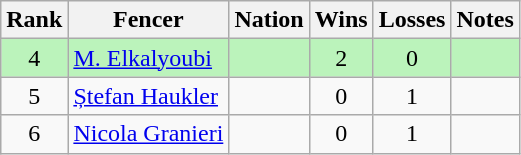<table class="wikitable sortable" style="text-align:center">
<tr>
<th>Rank</th>
<th>Fencer</th>
<th>Nation</th>
<th>Wins</th>
<th>Losses</th>
<th>Notes</th>
</tr>
<tr bgcolor=bbf3bb>
<td>4</td>
<td align=left><a href='#'>M. Elkalyoubi</a></td>
<td align=left></td>
<td>2</td>
<td>0</td>
<td></td>
</tr>
<tr>
<td>5</td>
<td align=left><a href='#'>Ștefan Haukler</a></td>
<td align=left></td>
<td>0</td>
<td>1</td>
<td></td>
</tr>
<tr>
<td>6</td>
<td align=left><a href='#'>Nicola Granieri</a></td>
<td align=left></td>
<td>0</td>
<td>1</td>
<td></td>
</tr>
</table>
